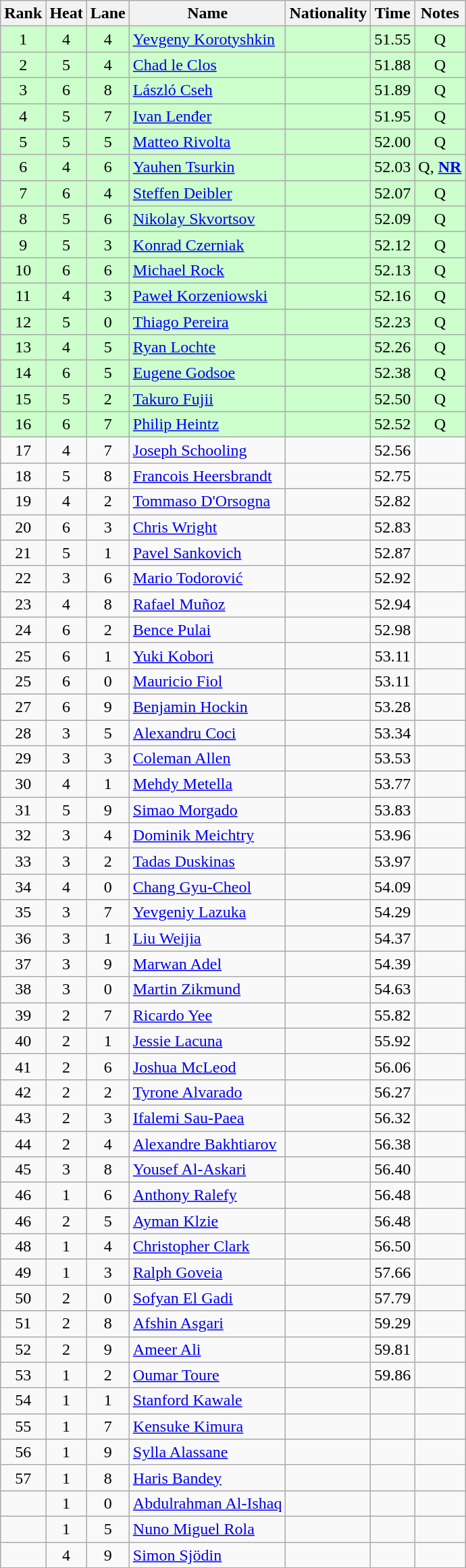<table class="wikitable sortable" style="text-align:center">
<tr>
<th>Rank</th>
<th>Heat</th>
<th>Lane</th>
<th>Name</th>
<th>Nationality</th>
<th>Time</th>
<th>Notes</th>
</tr>
<tr bgcolor=ccffcc>
<td>1</td>
<td>4</td>
<td>4</td>
<td align=left><a href='#'>Yevgeny Korotyshkin</a></td>
<td align=left></td>
<td>51.55</td>
<td>Q</td>
</tr>
<tr bgcolor=ccffcc>
<td>2</td>
<td>5</td>
<td>4</td>
<td align=left><a href='#'>Chad le Clos</a></td>
<td align=left></td>
<td>51.88</td>
<td>Q</td>
</tr>
<tr bgcolor=ccffcc>
<td>3</td>
<td>6</td>
<td>8</td>
<td align=left><a href='#'>László Cseh</a></td>
<td align=left></td>
<td>51.89</td>
<td>Q</td>
</tr>
<tr bgcolor=ccffcc>
<td>4</td>
<td>5</td>
<td>7</td>
<td align=left><a href='#'>Ivan Lenđer</a></td>
<td align=left></td>
<td>51.95</td>
<td>Q</td>
</tr>
<tr bgcolor=ccffcc>
<td>5</td>
<td>5</td>
<td>5</td>
<td align=left><a href='#'>Matteo Rivolta</a></td>
<td align=left></td>
<td>52.00</td>
<td>Q</td>
</tr>
<tr bgcolor=ccffcc>
<td>6</td>
<td>4</td>
<td>6</td>
<td align=left><a href='#'>Yauhen Tsurkin</a></td>
<td align=left></td>
<td>52.03</td>
<td>Q, <strong><a href='#'>NR</a></strong></td>
</tr>
<tr bgcolor=ccffcc>
<td>7</td>
<td>6</td>
<td>4</td>
<td align=left><a href='#'>Steffen Deibler</a></td>
<td align=left></td>
<td>52.07</td>
<td>Q</td>
</tr>
<tr bgcolor=ccffcc>
<td>8</td>
<td>5</td>
<td>6</td>
<td align=left><a href='#'>Nikolay Skvortsov</a></td>
<td align=left></td>
<td>52.09</td>
<td>Q</td>
</tr>
<tr bgcolor=ccffcc>
<td>9</td>
<td>5</td>
<td>3</td>
<td align=left><a href='#'>Konrad Czerniak</a></td>
<td align=left></td>
<td>52.12</td>
<td>Q</td>
</tr>
<tr bgcolor=ccffcc>
<td>10</td>
<td>6</td>
<td>6</td>
<td align=left><a href='#'>Michael Rock</a></td>
<td align=left></td>
<td>52.13</td>
<td>Q</td>
</tr>
<tr bgcolor=ccffcc>
<td>11</td>
<td>4</td>
<td>3</td>
<td align=left><a href='#'>Paweł Korzeniowski</a></td>
<td align=left></td>
<td>52.16</td>
<td>Q</td>
</tr>
<tr bgcolor=ccffcc>
<td>12</td>
<td>5</td>
<td>0</td>
<td align=left><a href='#'>Thiago Pereira</a></td>
<td align=left></td>
<td>52.23</td>
<td>Q</td>
</tr>
<tr bgcolor=ccffcc>
<td>13</td>
<td>4</td>
<td>5</td>
<td align=left><a href='#'>Ryan Lochte</a></td>
<td align=left></td>
<td>52.26</td>
<td>Q</td>
</tr>
<tr bgcolor=ccffcc>
<td>14</td>
<td>6</td>
<td>5</td>
<td align=left><a href='#'>Eugene Godsoe</a></td>
<td align=left></td>
<td>52.38</td>
<td>Q</td>
</tr>
<tr bgcolor=ccffcc>
<td>15</td>
<td>5</td>
<td>2</td>
<td align=left><a href='#'>Takuro Fujii</a></td>
<td align=left></td>
<td>52.50</td>
<td>Q</td>
</tr>
<tr bgcolor=ccffcc>
<td>16</td>
<td>6</td>
<td>7</td>
<td align=left><a href='#'>Philip Heintz</a></td>
<td align=left></td>
<td>52.52</td>
<td>Q</td>
</tr>
<tr>
<td>17</td>
<td>4</td>
<td>7</td>
<td align=left><a href='#'>Joseph Schooling</a></td>
<td align=left></td>
<td>52.56</td>
<td></td>
</tr>
<tr>
<td>18</td>
<td>5</td>
<td>8</td>
<td align=left><a href='#'>Francois Heersbrandt</a></td>
<td align=left></td>
<td>52.75</td>
<td></td>
</tr>
<tr>
<td>19</td>
<td>4</td>
<td>2</td>
<td align=left><a href='#'>Tommaso D'Orsogna</a></td>
<td align=left></td>
<td>52.82</td>
<td></td>
</tr>
<tr>
<td>20</td>
<td>6</td>
<td>3</td>
<td align=left><a href='#'>Chris Wright</a></td>
<td align=left></td>
<td>52.83</td>
<td></td>
</tr>
<tr>
<td>21</td>
<td>5</td>
<td>1</td>
<td align=left><a href='#'>Pavel Sankovich</a></td>
<td align=left></td>
<td>52.87</td>
<td></td>
</tr>
<tr>
<td>22</td>
<td>3</td>
<td>6</td>
<td align=left><a href='#'>Mario Todorović</a></td>
<td align=left></td>
<td>52.92</td>
<td></td>
</tr>
<tr>
<td>23</td>
<td>4</td>
<td>8</td>
<td align=left><a href='#'>Rafael Muñoz</a></td>
<td align=left></td>
<td>52.94</td>
<td></td>
</tr>
<tr>
<td>24</td>
<td>6</td>
<td>2</td>
<td align=left><a href='#'>Bence Pulai</a></td>
<td align=left></td>
<td>52.98</td>
<td></td>
</tr>
<tr>
<td>25</td>
<td>6</td>
<td>1</td>
<td align=left><a href='#'>Yuki Kobori</a></td>
<td align=left></td>
<td>53.11</td>
<td></td>
</tr>
<tr>
<td>25</td>
<td>6</td>
<td>0</td>
<td align=left><a href='#'>Mauricio Fiol</a></td>
<td align=left></td>
<td>53.11</td>
<td></td>
</tr>
<tr>
<td>27</td>
<td>6</td>
<td>9</td>
<td align=left><a href='#'>Benjamin Hockin</a></td>
<td align=left></td>
<td>53.28</td>
<td></td>
</tr>
<tr>
<td>28</td>
<td>3</td>
<td>5</td>
<td align=left><a href='#'>Alexandru Coci</a></td>
<td align=left></td>
<td>53.34</td>
<td></td>
</tr>
<tr>
<td>29</td>
<td>3</td>
<td>3</td>
<td align=left><a href='#'>Coleman Allen</a></td>
<td align=left></td>
<td>53.53</td>
<td></td>
</tr>
<tr>
<td>30</td>
<td>4</td>
<td>1</td>
<td align=left><a href='#'>Mehdy Metella</a></td>
<td align=left></td>
<td>53.77</td>
<td></td>
</tr>
<tr>
<td>31</td>
<td>5</td>
<td>9</td>
<td align=left><a href='#'>Simao Morgado</a></td>
<td align=left></td>
<td>53.83</td>
<td></td>
</tr>
<tr>
<td>32</td>
<td>3</td>
<td>4</td>
<td align=left><a href='#'>Dominik Meichtry</a></td>
<td align=left></td>
<td>53.96</td>
<td></td>
</tr>
<tr>
<td>33</td>
<td>3</td>
<td>2</td>
<td align=left><a href='#'>Tadas Duskinas</a></td>
<td align=left></td>
<td>53.97</td>
<td></td>
</tr>
<tr>
<td>34</td>
<td>4</td>
<td>0</td>
<td align=left><a href='#'>Chang Gyu-Cheol</a></td>
<td align=left></td>
<td>54.09</td>
<td></td>
</tr>
<tr>
<td>35</td>
<td>3</td>
<td>7</td>
<td align=left><a href='#'>Yevgeniy Lazuka</a></td>
<td align=left></td>
<td>54.29</td>
<td></td>
</tr>
<tr>
<td>36</td>
<td>3</td>
<td>1</td>
<td align=left><a href='#'>Liu Weijia</a></td>
<td align=left></td>
<td>54.37</td>
<td></td>
</tr>
<tr>
<td>37</td>
<td>3</td>
<td>9</td>
<td align=left><a href='#'>Marwan Adel</a></td>
<td align=left></td>
<td>54.39</td>
<td></td>
</tr>
<tr>
<td>38</td>
<td>3</td>
<td>0</td>
<td align=left><a href='#'>Martin Zikmund</a></td>
<td align=left></td>
<td>54.63</td>
<td></td>
</tr>
<tr>
<td>39</td>
<td>2</td>
<td>7</td>
<td align=left><a href='#'>Ricardo Yee</a></td>
<td align=left></td>
<td>55.82</td>
<td></td>
</tr>
<tr>
<td>40</td>
<td>2</td>
<td>1</td>
<td align=left><a href='#'>Jessie Lacuna</a></td>
<td align=left></td>
<td>55.92</td>
<td></td>
</tr>
<tr>
<td>41</td>
<td>2</td>
<td>6</td>
<td align=left><a href='#'>Joshua McLeod</a></td>
<td align=left></td>
<td>56.06</td>
<td></td>
</tr>
<tr>
<td>42</td>
<td>2</td>
<td>2</td>
<td align=left><a href='#'>Tyrone Alvarado</a></td>
<td align=left></td>
<td>56.27</td>
<td></td>
</tr>
<tr>
<td>43</td>
<td>2</td>
<td>3</td>
<td align=left><a href='#'>Ifalemi Sau-Paea</a></td>
<td align=left></td>
<td>56.32</td>
<td></td>
</tr>
<tr>
<td>44</td>
<td>2</td>
<td>4</td>
<td align=left><a href='#'>Alexandre Bakhtiarov</a></td>
<td align=left></td>
<td>56.38</td>
<td></td>
</tr>
<tr>
<td>45</td>
<td>3</td>
<td>8</td>
<td align=left><a href='#'>Yousef Al-Askari</a></td>
<td align=left></td>
<td>56.40</td>
<td></td>
</tr>
<tr>
<td>46</td>
<td>1</td>
<td>6</td>
<td align=left><a href='#'>Anthony Ralefy</a></td>
<td align=left></td>
<td>56.48</td>
<td></td>
</tr>
<tr>
<td>46</td>
<td>2</td>
<td>5</td>
<td align=left><a href='#'>Ayman Klzie</a></td>
<td align=left></td>
<td>56.48</td>
<td></td>
</tr>
<tr>
<td>48</td>
<td>1</td>
<td>4</td>
<td align=left><a href='#'>Christopher Clark</a></td>
<td align=left></td>
<td>56.50</td>
<td></td>
</tr>
<tr>
<td>49</td>
<td>1</td>
<td>3</td>
<td align=left><a href='#'>Ralph Goveia</a></td>
<td align=left></td>
<td>57.66</td>
<td></td>
</tr>
<tr>
<td>50</td>
<td>2</td>
<td>0</td>
<td align=left><a href='#'>Sofyan El Gadi</a></td>
<td align=left></td>
<td>57.79</td>
<td></td>
</tr>
<tr>
<td>51</td>
<td>2</td>
<td>8</td>
<td align=left><a href='#'>Afshin Asgari</a></td>
<td align=left></td>
<td>59.29</td>
<td></td>
</tr>
<tr>
<td>52</td>
<td>2</td>
<td>9</td>
<td align=left><a href='#'>Ameer Ali</a></td>
<td align=left></td>
<td>59.81</td>
<td></td>
</tr>
<tr>
<td>53</td>
<td>1</td>
<td>2</td>
<td align=left><a href='#'>Oumar Toure</a></td>
<td align=left></td>
<td>59.86</td>
<td></td>
</tr>
<tr>
<td>54</td>
<td>1</td>
<td>1</td>
<td align=left><a href='#'>Stanford Kawale</a></td>
<td align=left></td>
<td></td>
<td></td>
</tr>
<tr>
<td>55</td>
<td>1</td>
<td>7</td>
<td align=left><a href='#'>Kensuke Kimura</a></td>
<td align=left></td>
<td></td>
<td></td>
</tr>
<tr>
<td>56</td>
<td>1</td>
<td>9</td>
<td align=left><a href='#'>Sylla Alassane</a></td>
<td align=left></td>
<td></td>
<td></td>
</tr>
<tr>
<td>57</td>
<td>1</td>
<td>8</td>
<td align=left><a href='#'>Haris Bandey</a></td>
<td align=left></td>
<td></td>
<td></td>
</tr>
<tr>
<td></td>
<td>1</td>
<td>0</td>
<td align=left><a href='#'>Abdulrahman Al-Ishaq</a></td>
<td align=left></td>
<td></td>
<td></td>
</tr>
<tr>
<td></td>
<td>1</td>
<td>5</td>
<td align=left><a href='#'>Nuno Miguel Rola</a></td>
<td align=left></td>
<td></td>
<td></td>
</tr>
<tr>
<td></td>
<td>4</td>
<td>9</td>
<td align=left><a href='#'>Simon Sjödin</a></td>
<td align=left></td>
<td></td>
<td></td>
</tr>
<tr>
</tr>
</table>
